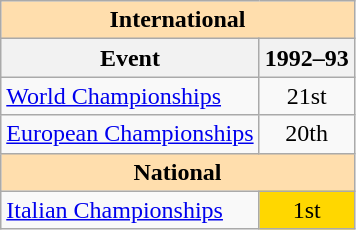<table class="wikitable" style="text-align:center">
<tr>
<th style="background-color: #ffdead; " colspan=2 align=center>International</th>
</tr>
<tr>
<th>Event</th>
<th>1992–93</th>
</tr>
<tr>
<td align=left><a href='#'>World Championships</a></td>
<td>21st</td>
</tr>
<tr>
<td align=left><a href='#'>European Championships</a></td>
<td>20th</td>
</tr>
<tr>
<th style="background-color: #ffdead; " colspan=2 align=center>National</th>
</tr>
<tr>
<td align=left><a href='#'>Italian Championships</a></td>
<td bgcolor=gold>1st</td>
</tr>
</table>
